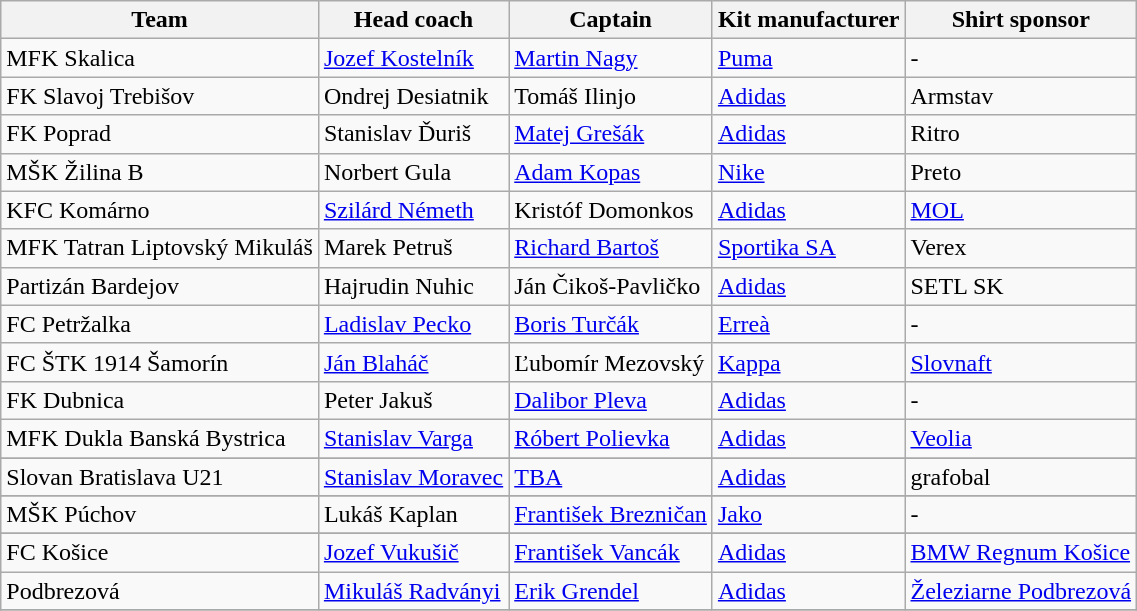<table class="wikitable sortable" style="text-align: left;">
<tr>
<th>Team</th>
<th>Head coach</th>
<th>Captain</th>
<th>Kit manufacturer</th>
<th>Shirt sponsor</th>
</tr>
<tr>
<td>MFK Skalica</td>
<td> <a href='#'>Jozef Kostelník</a></td>
<td> <a href='#'>Martin Nagy</a></td>
<td> <a href='#'>Puma</a></td>
<td>-</td>
</tr>
<tr>
<td>FK Slavoj Trebišov</td>
<td> Ondrej Desiatnik</td>
<td> Tomáš Ilinjo</td>
<td> <a href='#'>Adidas</a></td>
<td>Armstav</td>
</tr>
<tr>
<td>FK Poprad</td>
<td> Stanislav Ďuriš</td>
<td> <a href='#'>Matej Grešák</a></td>
<td> <a href='#'>Adidas</a></td>
<td>Ritro</td>
</tr>
<tr>
<td>MŠK Žilina B</td>
<td> Norbert Gula</td>
<td> <a href='#'>Adam Kopas</a></td>
<td> <a href='#'>Nike</a></td>
<td>Preto</td>
</tr>
<tr>
<td>KFC Komárno</td>
<td> <a href='#'>Szilárd Németh</a></td>
<td> Kristóf Domonkos</td>
<td> <a href='#'>Adidas</a></td>
<td><a href='#'>MOL</a></td>
</tr>
<tr>
<td>MFK Tatran Liptovský Mikuláš</td>
<td> Marek Petruš</td>
<td> <a href='#'>Richard Bartoš</a></td>
<td> <a href='#'>Sportika SA</a></td>
<td>Verex</td>
</tr>
<tr>
<td>Partizán Bardejov</td>
<td> Hajrudin Nuhic</td>
<td> Ján Čikoš-Pavličko</td>
<td> <a href='#'>Adidas</a></td>
<td>SETL SK</td>
</tr>
<tr>
<td>FC Petržalka</td>
<td> <a href='#'>Ladislav Pecko</a></td>
<td> <a href='#'>Boris Turčák</a></td>
<td> <a href='#'>Erreà</a></td>
<td>-</td>
</tr>
<tr>
<td>FC ŠTK 1914 Šamorín</td>
<td> <a href='#'>Ján Blaháč</a></td>
<td> Ľubomír Mezovský</td>
<td> <a href='#'>Kappa</a></td>
<td><a href='#'>Slovnaft</a></td>
</tr>
<tr>
<td>FK Dubnica</td>
<td> Peter Jakuš</td>
<td> <a href='#'>Dalibor Pleva</a></td>
<td> <a href='#'>Adidas</a></td>
<td>-</td>
</tr>
<tr>
<td>MFK Dukla Banská Bystrica</td>
<td> <a href='#'>Stanislav Varga</a></td>
<td> <a href='#'>Róbert Polievka</a></td>
<td> <a href='#'>Adidas</a></td>
<td><a href='#'>Veolia</a></td>
</tr>
<tr>
</tr>
<tr>
<td>Slovan Bratislava U21</td>
<td> <a href='#'>Stanislav Moravec</a></td>
<td> <a href='#'>TBA</a></td>
<td> <a href='#'>Adidas</a></td>
<td>grafobal</td>
</tr>
<tr>
</tr>
<tr>
<td>MŠK Púchov</td>
<td> Lukáš Kaplan</td>
<td> <a href='#'>František Brezničan</a></td>
<td> <a href='#'>Jako</a></td>
<td>-</td>
</tr>
<tr>
</tr>
<tr>
<td>FC Košice</td>
<td> <a href='#'>Jozef Vukušič</a></td>
<td> <a href='#'>František Vancák</a></td>
<td> <a href='#'>Adidas</a></td>
<td><a href='#'>BMW Regnum Košice</a></td>
</tr>
<tr>
<td>Podbrezová</td>
<td> <a href='#'>Mikuláš Radványi</a></td>
<td> <a href='#'>Erik Grendel</a></td>
<td> <a href='#'>Adidas</a></td>
<td><a href='#'>Železiarne Podbrezová</a></td>
</tr>
<tr>
</tr>
</table>
